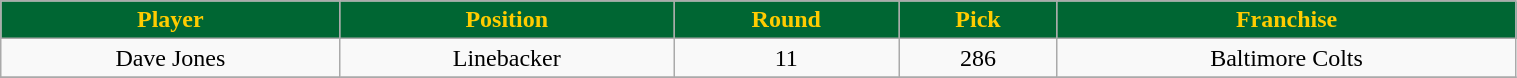<table class="wikitable" width="80%">
<tr align="center"  style="background:#063;color:#FC0;">
<td><strong>Player</strong></td>
<td><strong>Position</strong></td>
<td><strong>Round</strong></td>
<td><strong>Pick</strong></td>
<td><strong>Franchise</strong></td>
</tr>
<tr align="center" bgcolor="">
<td>Dave Jones</td>
<td>Linebacker</td>
<td>11</td>
<td>286</td>
<td>Baltimore Colts</td>
</tr>
<tr align="center" bgcolor="">
</tr>
</table>
